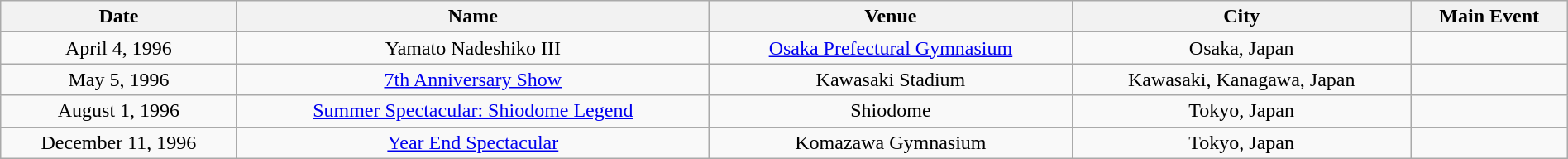<table class="wikitable" width="100%">
<tr>
<th>Date</th>
<th>Name</th>
<th>Venue</th>
<th>City</th>
<th>Main Event</th>
</tr>
<tr align=center>
<td>April 4, 1996</td>
<td>Yamato Nadeshiko III</td>
<td><a href='#'>Osaka Prefectural Gymnasium</a></td>
<td>Osaka, Japan</td>
<td></td>
</tr>
<tr align=center>
<td>May 5, 1996</td>
<td><a href='#'>7th Anniversary Show</a></td>
<td>Kawasaki Stadium</td>
<td>Kawasaki, Kanagawa, Japan</td>
<td></td>
</tr>
<tr align=center>
<td>August 1, 1996</td>
<td><a href='#'>Summer Spectacular: Shiodome Legend</a></td>
<td>Shiodome</td>
<td>Tokyo, Japan</td>
<td></td>
</tr>
<tr align=center>
<td>December 11, 1996</td>
<td><a href='#'>Year End Spectacular</a></td>
<td>Komazawa Gymnasium</td>
<td>Tokyo, Japan</td>
<td></td>
</tr>
</table>
